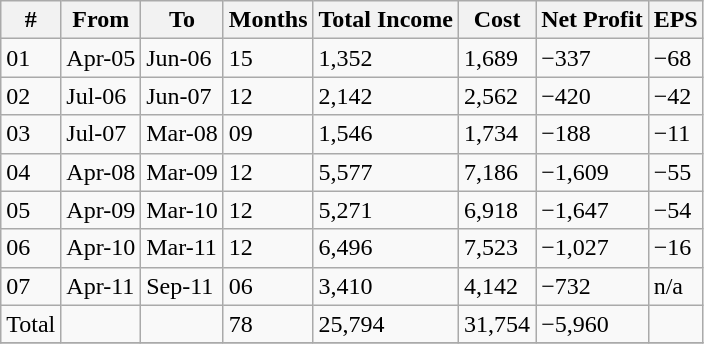<table class="wikitable sortable">
<tr>
<th>#</th>
<th>From</th>
<th>To</th>
<th>Months</th>
<th>Total Income</th>
<th>Cost</th>
<th>Net Profit</th>
<th>EPS</th>
</tr>
<tr>
<td>01</td>
<td>Apr-05</td>
<td>Jun-06</td>
<td>15</td>
<td>1,352</td>
<td>1,689</td>
<td>−337</td>
<td>−68</td>
</tr>
<tr>
<td>02</td>
<td>Jul-06</td>
<td>Jun-07</td>
<td>12</td>
<td>2,142</td>
<td>2,562</td>
<td>−420</td>
<td>−42</td>
</tr>
<tr>
<td>03</td>
<td>Jul-07</td>
<td>Mar-08</td>
<td>09</td>
<td>1,546</td>
<td>1,734</td>
<td>−188</td>
<td>−11</td>
</tr>
<tr>
<td>04</td>
<td>Apr-08</td>
<td>Mar-09</td>
<td>12</td>
<td>5,577</td>
<td>7,186</td>
<td>−1,609</td>
<td>−55</td>
</tr>
<tr>
<td>05</td>
<td>Apr-09</td>
<td>Mar-10</td>
<td>12</td>
<td>5,271</td>
<td>6,918</td>
<td>−1,647</td>
<td>−54</td>
</tr>
<tr>
<td>06</td>
<td>Apr-10</td>
<td>Mar-11</td>
<td>12</td>
<td>6,496</td>
<td>7,523</td>
<td>−1,027</td>
<td>−16</td>
</tr>
<tr>
<td>07</td>
<td>Apr-11</td>
<td>Sep-11</td>
<td>06</td>
<td>3,410</td>
<td>4,142</td>
<td>−732</td>
<td>n/a</td>
</tr>
<tr>
<td>Total</td>
<td></td>
<td></td>
<td>78</td>
<td>25,794</td>
<td>31,754</td>
<td>−5,960</td>
<td></td>
</tr>
<tr>
</tr>
</table>
